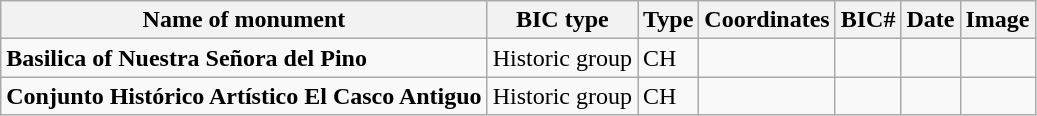<table class="wikitable">
<tr>
<th>Name of monument</th>
<th>BIC type</th>
<th>Type</th>
<th>Coordinates</th>
<th>BIC#</th>
<th>Date</th>
<th>Image</th>
</tr>
<tr>
<td><strong>Basilica of Nuestra Señora del Pino</strong></td>
<td>Historic group</td>
<td>CH</td>
<td></td>
<td></td>
<td></td>
<td></td>
</tr>
<tr>
<td><strong>Conjunto Histórico Artístico El Casco Antiguo</strong></td>
<td>Historic group</td>
<td>CH</td>
<td></td>
<td></td>
<td></td>
<td></td>
</tr>
</table>
